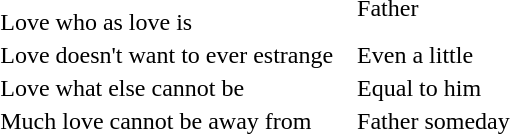<table align="center">
<tr>
</tr>
<tr>
<td>   <br>Love who as love is</td>
<td>   Father</td>
</tr>
<tr>
<td>Love doesn't want to ever estrange</td>
<td>   Even a little</td>
</tr>
<tr>
<td>Love what else cannot be</td>
<td>   Equal to him</td>
</tr>
<tr>
<td>Much love cannot be away from</td>
<td>   Father someday</td>
</tr>
</table>
